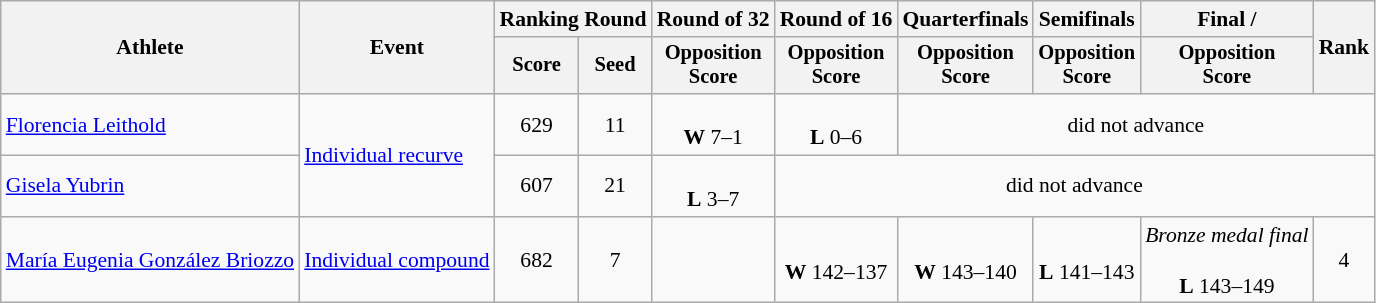<table class="wikitable" style="font-size:90%;text-align:center">
<tr>
<th rowspan="2">Athlete</th>
<th rowspan="2">Event</th>
<th colspan="2">Ranking Round</th>
<th>Round of 32</th>
<th>Round of 16</th>
<th>Quarterfinals</th>
<th>Semifinals</th>
<th>Final / </th>
<th rowspan="2">Rank</th>
</tr>
<tr style="font-size:95%">
<th>Score</th>
<th>Seed</th>
<th>Opposition<br>Score</th>
<th>Opposition<br>Score</th>
<th>Opposition<br>Score</th>
<th>Opposition<br>Score</th>
<th>Opposition<br>Score</th>
</tr>
<tr>
<td style="text-align:left"><a href='#'>Florencia Leithold</a></td>
<td style="text-align:left" rowspan=2><a href='#'>Individual recurve</a></td>
<td>629</td>
<td>11</td>
<td><br><strong>W</strong> 7–1</td>
<td><br><strong>L</strong> 0–6</td>
<td colspan=4>did not advance</td>
</tr>
<tr>
<td style="text-align:left"><a href='#'>Gisela Yubrin</a></td>
<td>607</td>
<td>21</td>
<td><br><strong>L</strong> 3–7</td>
<td colspan=5>did not advance</td>
</tr>
<tr>
<td style="text-align:left"><a href='#'>María Eugenia González Briozzo</a></td>
<td style="text-align:left"><a href='#'>Individual compound</a></td>
<td>682</td>
<td>7</td>
<td></td>
<td><br><strong>W</strong> 142–137</td>
<td><br><strong>W</strong> 143–140</td>
<td><br><strong>L</strong> 141–143</td>
<td><em>Bronze medal final</em><br><br><strong>L</strong> 143–149</td>
<td>4</td>
</tr>
</table>
